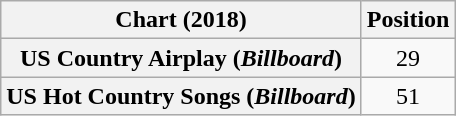<table class="wikitable sortable plainrowheaders" style="text-align:center">
<tr>
<th scope="col">Chart (2018)</th>
<th scope="col">Position</th>
</tr>
<tr>
<th scope="row">US Country Airplay (<em>Billboard</em>)</th>
<td>29</td>
</tr>
<tr>
<th scope="row">US Hot Country Songs (<em>Billboard</em>)</th>
<td>51</td>
</tr>
</table>
